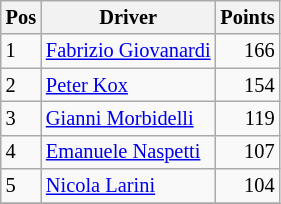<table class="wikitable" style="font-size: 85%;">
<tr>
<th>Pos</th>
<th>Driver</th>
<th>Points</th>
</tr>
<tr>
<td>1</td>
<td> <a href='#'>Fabrizio Giovanardi</a></td>
<td style="text-align:right">166</td>
</tr>
<tr>
<td>2</td>
<td> <a href='#'>Peter Kox</a></td>
<td style="text-align:right">154</td>
</tr>
<tr>
<td>3</td>
<td> <a href='#'>Gianni Morbidelli</a></td>
<td style="text-align:right">119</td>
</tr>
<tr>
<td>4</td>
<td> <a href='#'>Emanuele Naspetti</a></td>
<td style="text-align:right">107</td>
</tr>
<tr>
<td>5</td>
<td> <a href='#'>Nicola Larini</a></td>
<td style="text-align:right">104</td>
</tr>
<tr>
</tr>
</table>
